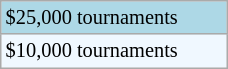<table class="wikitable" style="font-size:85%; width:12%;">
<tr style="background:lightblue;">
<td>$25,000 tournaments</td>
</tr>
<tr style="background:#f0f8ff;">
<td>$10,000 tournaments</td>
</tr>
</table>
